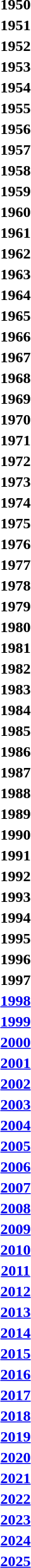<table>
<tr>
<th>1950</th>
<td></td>
<td></td>
<td></td>
</tr>
<tr>
<th>1951</th>
<td></td>
<td></td>
<td></td>
</tr>
<tr>
<th>1952</th>
<td></td>
<td></td>
<td></td>
</tr>
<tr>
<th>1953</th>
<td></td>
<td></td>
<td></td>
</tr>
<tr>
<th>1954</th>
<td></td>
<td></td>
<td></td>
</tr>
<tr>
<th>1955</th>
<td></td>
<td></td>
<td></td>
</tr>
<tr>
<th>1956</th>
<td></td>
<td></td>
<td></td>
</tr>
<tr>
<th>1957</th>
<td></td>
<td></td>
<td></td>
</tr>
<tr>
<th>1958</th>
<td></td>
<td></td>
<td></td>
</tr>
<tr>
<th>1959</th>
<td></td>
<td></td>
<td></td>
</tr>
<tr>
<th>1960</th>
<td></td>
<td></td>
<td></td>
</tr>
<tr>
<th>1961</th>
<td></td>
<td></td>
<td></td>
</tr>
<tr>
<th>1962</th>
<td></td>
<td></td>
<td></td>
</tr>
<tr>
<th>1963</th>
<td></td>
<td></td>
<td></td>
</tr>
<tr>
<th>1964</th>
<td></td>
<td></td>
<td></td>
</tr>
<tr>
<th>1965</th>
<td></td>
<td></td>
<td></td>
</tr>
<tr>
<th>1966</th>
<td></td>
<td></td>
<td></td>
</tr>
<tr>
<th>1967</th>
<td></td>
<td></td>
<td></td>
</tr>
<tr>
<th>1968</th>
<td></td>
<td></td>
<td></td>
</tr>
<tr>
<th>1969</th>
<td></td>
<td></td>
<td></td>
</tr>
<tr>
<th>1970</th>
<td></td>
<td></td>
<td></td>
</tr>
<tr>
<th>1971</th>
<td></td>
<td></td>
<td></td>
</tr>
<tr>
<th>1972</th>
<td></td>
<td></td>
<td></td>
</tr>
<tr>
<th>1973</th>
<td></td>
<td></td>
<td></td>
</tr>
<tr>
<th>1974</th>
<td></td>
<td></td>
<td></td>
</tr>
<tr>
<th>1975</th>
<td></td>
<td></td>
<td></td>
</tr>
<tr>
<th>1976</th>
<td></td>
<td></td>
<td></td>
</tr>
<tr>
<th>1977</th>
<td></td>
<td></td>
<td></td>
</tr>
<tr>
<th>1978</th>
<td></td>
<td></td>
<td></td>
</tr>
<tr>
<th>1979</th>
<td></td>
<td></td>
<td></td>
</tr>
<tr>
<th>1980</th>
<td></td>
<td></td>
<td></td>
</tr>
<tr>
<th>1981</th>
<td></td>
<td></td>
<td></td>
</tr>
<tr>
<th>1982</th>
<td></td>
<td></td>
<td></td>
</tr>
<tr>
<th>1983</th>
<td></td>
<td></td>
<td></td>
</tr>
<tr>
<th>1984</th>
<td></td>
<td></td>
<td></td>
</tr>
<tr>
<th>1985</th>
<td></td>
<td></td>
<td></td>
</tr>
<tr>
<th>1986</th>
<td></td>
<td></td>
<td></td>
</tr>
<tr>
<th>1987</th>
<td></td>
<td></td>
<td></td>
</tr>
<tr>
<th>1988</th>
<td></td>
<td></td>
<td></td>
</tr>
<tr>
<th>1989</th>
<td></td>
<td></td>
<td></td>
</tr>
<tr>
<th>1990</th>
<td></td>
<td></td>
<td></td>
</tr>
<tr>
<th>1991</th>
<td></td>
<td></td>
<td></td>
</tr>
<tr>
<th>1992</th>
<td></td>
<td></td>
<td></td>
</tr>
<tr>
<th>1993</th>
<td></td>
<td></td>
<td></td>
</tr>
<tr>
<th>1994</th>
<td></td>
<td></td>
<td></td>
</tr>
<tr>
<th>1995</th>
<td></td>
<td></td>
<td></td>
</tr>
<tr>
<th>1996</th>
<td></td>
<td></td>
<td></td>
</tr>
<tr>
<th>1997</th>
<td></td>
<td></td>
<td></td>
</tr>
<tr>
<th><a href='#'>1998</a></th>
<td></td>
<td></td>
<td></td>
</tr>
<tr>
<th><a href='#'>1999</a></th>
<td></td>
<td></td>
<td></td>
</tr>
<tr>
<th><a href='#'>2000</a></th>
<td></td>
<td></td>
<td></td>
</tr>
<tr>
<th><a href='#'>2001</a></th>
<td></td>
<td></td>
<td></td>
</tr>
<tr>
<th><a href='#'>2002</a></th>
<td></td>
<td></td>
<td></td>
</tr>
<tr>
<th><a href='#'>2003</a></th>
<td></td>
<td></td>
<td></td>
</tr>
<tr>
<th><a href='#'>2004</a></th>
<td></td>
<td></td>
<td></td>
</tr>
<tr>
<th><a href='#'>2005</a></th>
<td></td>
<td></td>
<td></td>
</tr>
<tr>
<th><a href='#'>2006</a></th>
<td></td>
<td></td>
<td></td>
</tr>
<tr>
<th><a href='#'>2007</a></th>
<td></td>
<td></td>
<td></td>
</tr>
<tr>
<th><a href='#'>2008</a></th>
<td></td>
<td></td>
<td></td>
</tr>
<tr>
<th><a href='#'>2009</a></th>
<td></td>
<td></td>
<td></td>
</tr>
<tr>
<th><a href='#'>2010</a></th>
<td></td>
<td></td>
<td></td>
</tr>
<tr>
<th><a href='#'>2011</a></th>
<td></td>
<td></td>
<td></td>
</tr>
<tr>
<th><a href='#'>2012</a></th>
<td></td>
<td></td>
<td></td>
</tr>
<tr>
<th><a href='#'>2013</a></th>
<td></td>
<td></td>
<td></td>
</tr>
<tr>
<th><a href='#'>2014</a></th>
<td></td>
<td></td>
<td></td>
</tr>
<tr>
<th><a href='#'>2015</a></th>
<td></td>
<td></td>
<td></td>
</tr>
<tr>
<th><a href='#'>2016</a></th>
<td></td>
<td></td>
<td></td>
</tr>
<tr>
<th><a href='#'>2017</a></th>
<td></td>
<td></td>
<td></td>
</tr>
<tr>
<th><a href='#'>2018</a></th>
<td></td>
<td></td>
<td></td>
</tr>
<tr>
<th><a href='#'>2019</a></th>
<td></td>
<td></td>
<td></td>
</tr>
<tr>
<th><a href='#'>2020</a></th>
<td></td>
<td></td>
<td></td>
</tr>
<tr>
<th><a href='#'>2021</a></th>
<td></td>
<td></td>
<td></td>
</tr>
<tr>
<th><a href='#'>2022</a></th>
<td></td>
<td></td>
<td></td>
</tr>
<tr>
<th><a href='#'>2023</a></th>
<td></td>
<td></td>
<td></td>
</tr>
<tr>
<th><a href='#'>2024</a></th>
<td></td>
<td></td>
<td></td>
</tr>
<tr>
<th><a href='#'>2025</a></th>
<td></td>
<td></td>
<td></td>
</tr>
</table>
